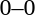<table style="text-align:center">
<tr>
<th width=200></th>
<th width=100></th>
<th width=200></th>
</tr>
<tr>
<td align=right></td>
<td>0–0</td>
<td align=left></td>
</tr>
</table>
